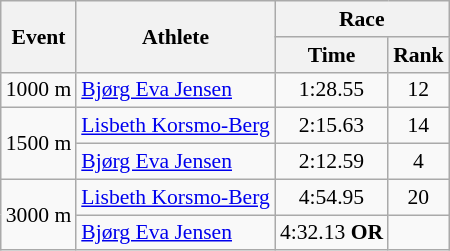<table class="wikitable" border="1" style="font-size:90%">
<tr>
<th rowspan=2>Event</th>
<th rowspan=2>Athlete</th>
<th colspan=2>Race</th>
</tr>
<tr>
<th>Time</th>
<th>Rank</th>
</tr>
<tr>
<td>1000 m</td>
<td><a href='#'>Bjørg Eva Jensen</a></td>
<td align=center>1:28.55</td>
<td align=center>12</td>
</tr>
<tr>
<td rowspan=2>1500 m</td>
<td><a href='#'>Lisbeth Korsmo-Berg</a></td>
<td align=center>2:15.63</td>
<td align=center>14</td>
</tr>
<tr>
<td><a href='#'>Bjørg Eva Jensen</a></td>
<td align=center>2:12.59</td>
<td align=center>4</td>
</tr>
<tr>
<td rowspan=2>3000 m</td>
<td><a href='#'>Lisbeth Korsmo-Berg</a></td>
<td align=center>4:54.95</td>
<td align=center>20</td>
</tr>
<tr>
<td><a href='#'>Bjørg Eva Jensen</a></td>
<td align=center>4:32.13 <strong>OR</strong></td>
<td align=center></td>
</tr>
</table>
